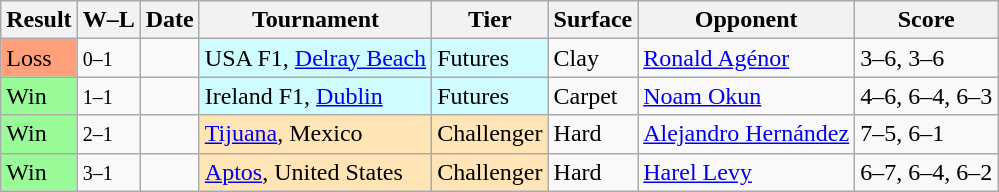<table class="sortable wikitable">
<tr>
<th>Result</th>
<th class="unsortable">W–L</th>
<th>Date</th>
<th>Tournament</th>
<th>Tier</th>
<th>Surface</th>
<th>Opponent</th>
<th class="unsortable">Score</th>
</tr>
<tr>
<td bgcolor=FFA07A>Loss</td>
<td><small>0–1</small></td>
<td></td>
<td style="background:#cffcff;">USA F1, <a href='#'>Delray Beach</a></td>
<td style="background:#cffcff;">Futures</td>
<td>Clay</td>
<td> <a href='#'>Ronald Agénor</a></td>
<td>3–6, 3–6</td>
</tr>
<tr>
<td bgcolor=98FB98>Win</td>
<td><small>1–1</small></td>
<td></td>
<td style="background:#cffcff;">Ireland F1, <a href='#'>Dublin</a></td>
<td style="background:#cffcff;">Futures</td>
<td>Carpet</td>
<td> <a href='#'>Noam Okun</a></td>
<td>4–6, 6–4, 6–3</td>
</tr>
<tr>
<td bgcolor=98FB98>Win</td>
<td><small>2–1</small></td>
<td></td>
<td style="background:moccasin;"><a href='#'>Tijuana</a>, Mexico</td>
<td style="background:moccasin;">Challenger</td>
<td>Hard</td>
<td> <a href='#'>Alejandro Hernández</a></td>
<td>7–5, 6–1</td>
</tr>
<tr>
<td bgcolor=98FB98>Win</td>
<td><small>3–1</small></td>
<td></td>
<td style="background:moccasin;"><a href='#'>Aptos</a>, United States</td>
<td style="background:moccasin;">Challenger</td>
<td>Hard</td>
<td> <a href='#'>Harel Levy</a></td>
<td>6–7, 6–4, 6–2</td>
</tr>
</table>
